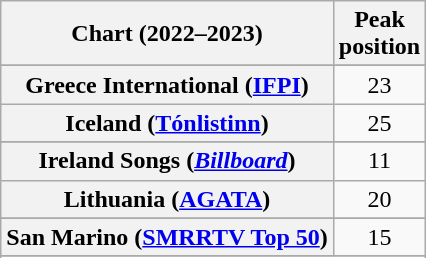<table class="wikitable sortable plainrowheaders" style="text-align:center">
<tr>
<th scope="col">Chart (2022–2023)</th>
<th scope="col">Peak<br>position</th>
</tr>
<tr>
</tr>
<tr>
</tr>
<tr>
</tr>
<tr>
</tr>
<tr>
</tr>
<tr>
</tr>
<tr>
</tr>
<tr>
</tr>
<tr>
<th scope="row">Greece International (<a href='#'>IFPI</a>)</th>
<td>23</td>
</tr>
<tr>
<th scope="row">Iceland (<a href='#'>Tónlistinn</a>)</th>
<td>25</td>
</tr>
<tr>
</tr>
<tr>
<th scope="row">Ireland Songs (<em><a href='#'>Billboard</a></em>)</th>
<td>11</td>
</tr>
<tr>
<th scope="row">Lithuania (<a href='#'>AGATA</a>)</th>
<td>20</td>
</tr>
<tr>
</tr>
<tr>
</tr>
<tr>
</tr>
<tr>
</tr>
<tr>
<th scope="row">San Marino (<a href='#'>SMRRTV Top 50</a>)</th>
<td>15</td>
</tr>
<tr>
</tr>
<tr>
</tr>
<tr>
</tr>
<tr>
</tr>
<tr>
</tr>
<tr>
</tr>
<tr>
</tr>
</table>
